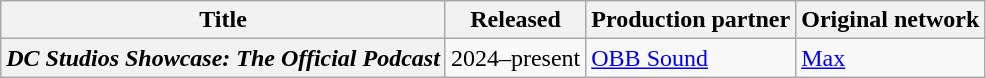<table class="wikitable plainrowheaders unsortable defaultcenter col1left col2left">
<tr>
<th scope="col">Title</th>
<th scope="col">Released</th>
<th scope="col">Production partner</th>
<th scope="col">Original network</th>
</tr>
<tr>
<th scope="row"><em>DC Studios Showcase: The Official Podcast</em></th>
<td>2024–present</td>
<td><a href='#'>OBB Sound</a></td>
<td><a href='#'>Max</a></td>
</tr>
</table>
